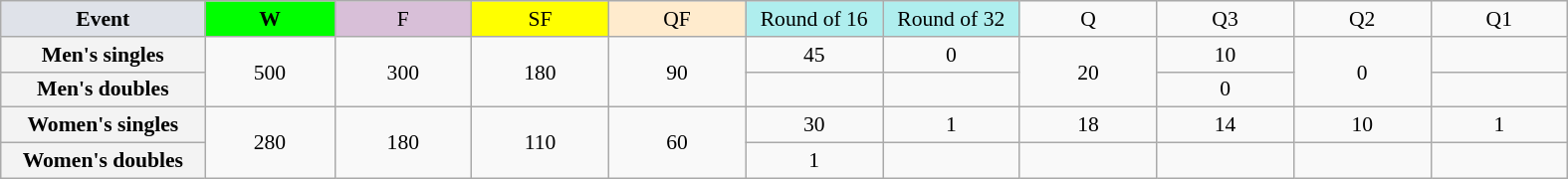<table class=wikitable style=font-size:90%;text-align:center>
<tr>
<td style="width:130px; background:#dfe2e9;"><strong>Event</strong></td>
<td style="width:80px; background:lime;"><strong>W</strong></td>
<td style="width:85px; background:thistle;">F</td>
<td style="width:85px; background:#ff0;">SF</td>
<td style="width:85px; background:#ffebcd;">QF</td>
<td style="width:85px; background:#afeeee;">Round of 16</td>
<td style="width:85px; background:#afeeee;">Round of 32</td>
<td width=85>Q</td>
<td width=85>Q3</td>
<td width=85>Q2</td>
<td width=85>Q1</td>
</tr>
<tr>
<th style="background:#f3f3f3;">Men's singles</th>
<td rowspan=2>500</td>
<td rowspan=2>300</td>
<td rowspan=2>180</td>
<td rowspan=2>90</td>
<td>45</td>
<td>0</td>
<td rowspan=2>20</td>
<td>10</td>
<td rowspan=2>0</td>
<td></td>
</tr>
<tr>
<th style="background:#f3f3f3;">Men's doubles</th>
<td></td>
<td></td>
<td>0</td>
<td></td>
</tr>
<tr>
<th style="background:#f3f3f3;">Women's singles</th>
<td rowspan=2>280</td>
<td rowspan=2>180</td>
<td rowspan=2>110</td>
<td rowspan=2>60</td>
<td>30</td>
<td>1</td>
<td>18</td>
<td>14</td>
<td>10</td>
<td>1</td>
</tr>
<tr>
<th style="background:#f3f3f3;">Women's doubles</th>
<td>1</td>
<td></td>
<td></td>
<td></td>
<td></td>
<td></td>
</tr>
</table>
